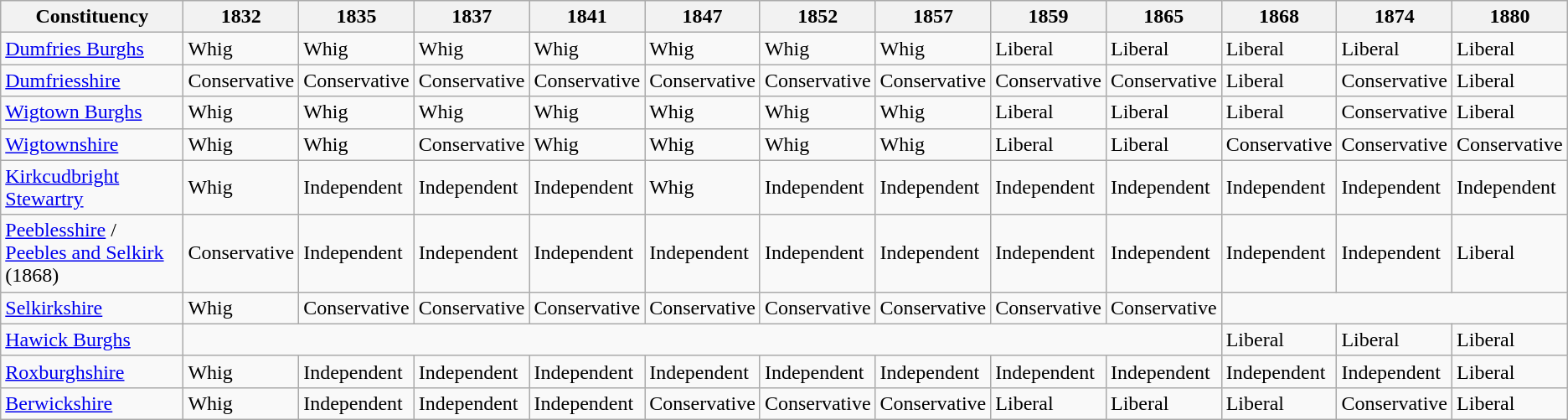<table class=wikitable>
<tr>
<th>Constituency</th>
<th>1832</th>
<th>1835</th>
<th>1837</th>
<th>1841</th>
<th>1847</th>
<th>1852</th>
<th>1857</th>
<th>1859</th>
<th>1865</th>
<th>1868</th>
<th>1874</th>
<th>1880</th>
</tr>
<tr>
<td><a href='#'>Dumfries Burghs</a></td>
<td bgcolor=>Whig</td>
<td bgcolor=>Whig</td>
<td bgcolor=>Whig</td>
<td bgcolor=>Whig</td>
<td bgcolor=>Whig</td>
<td bgcolor=>Whig</td>
<td bgcolor=>Whig</td>
<td bgcolor=>Liberal</td>
<td bgcolor=>Liberal</td>
<td bgcolor=>Liberal</td>
<td bgcolor=>Liberal</td>
<td bgcolor=>Liberal</td>
</tr>
<tr>
<td><a href='#'>Dumfriesshire</a></td>
<td bgcolor=>Conservative</td>
<td bgcolor=>Conservative</td>
<td bgcolor=>Conservative</td>
<td bgcolor=>Conservative</td>
<td bgcolor=>Conservative</td>
<td bgcolor=>Conservative</td>
<td bgcolor=>Conservative</td>
<td bgcolor=>Conservative</td>
<td bgcolor=>Conservative</td>
<td bgcolor=>Liberal</td>
<td bgcolor=>Conservative</td>
<td bgcolor=>Liberal</td>
</tr>
<tr>
<td><a href='#'>Wigtown Burghs</a></td>
<td bgcolor=>Whig</td>
<td bgcolor=>Whig</td>
<td bgcolor=>Whig</td>
<td bgcolor=>Whig</td>
<td bgcolor=>Whig</td>
<td bgcolor=>Whig</td>
<td bgcolor=>Whig</td>
<td bgcolor=>Liberal</td>
<td bgcolor=>Liberal</td>
<td bgcolor=>Liberal</td>
<td bgcolor=>Conservative</td>
<td bgcolor=>Liberal</td>
</tr>
<tr>
<td><a href='#'>Wigtownshire</a></td>
<td bgcolor=>Whig</td>
<td bgcolor=>Whig</td>
<td bgcolor=>Conservative</td>
<td bgcolor=>Whig</td>
<td bgcolor=>Whig</td>
<td bgcolor=>Whig</td>
<td bgcolor=>Whig</td>
<td bgcolor=>Liberal</td>
<td bgcolor=>Liberal</td>
<td bgcolor=>Conservative</td>
<td bgcolor=>Conservative</td>
<td bgcolor=>Conservative</td>
</tr>
<tr>
<td><a href='#'>Kirkcudbright Stewartry</a></td>
<td bgcolor=>Whig</td>
<td bgcolor=>Independent</td>
<td bgcolor=>Independent</td>
<td bgcolor=>Independent</td>
<td bgcolor=>Whig</td>
<td bgcolor=>Independent</td>
<td bgcolor=>Independent</td>
<td bgcolor=>Independent</td>
<td bgcolor=>Independent</td>
<td bgcolor=>Independent</td>
<td bgcolor=>Independent</td>
<td bgcolor=>Independent</td>
</tr>
<tr>
<td><a href='#'>Peeblesshire</a> / <a href='#'>Peebles and Selkirk</a> (1868)</td>
<td bgcolor=>Conservative</td>
<td bgcolor=>Independent</td>
<td bgcolor=>Independent</td>
<td bgcolor=>Independent</td>
<td bgcolor=>Independent</td>
<td bgcolor=>Independent</td>
<td bgcolor=>Independent</td>
<td bgcolor=>Independent</td>
<td bgcolor=>Independent</td>
<td bgcolor=>Independent</td>
<td bgcolor=>Independent</td>
<td bgcolor=>Liberal</td>
</tr>
<tr>
<td><a href='#'>Selkirkshire</a></td>
<td bgcolor=>Whig</td>
<td bgcolor=>Conservative</td>
<td bgcolor=>Conservative</td>
<td bgcolor=>Conservative</td>
<td bgcolor=>Conservative</td>
<td bgcolor=>Conservative</td>
<td bgcolor=>Conservative</td>
<td bgcolor=>Conservative</td>
<td bgcolor=>Conservative</td>
<td colspan=3></td>
</tr>
<tr>
<td><a href='#'>Hawick Burghs</a></td>
<td colspan=9></td>
<td bgcolor=>Liberal</td>
<td bgcolor=>Liberal</td>
<td bgcolor=>Liberal</td>
</tr>
<tr>
<td><a href='#'>Roxburghshire</a></td>
<td bgcolor=>Whig</td>
<td bgcolor=>Independent</td>
<td bgcolor=>Independent</td>
<td bgcolor=>Independent</td>
<td bgcolor=>Independent</td>
<td bgcolor=>Independent</td>
<td bgcolor=>Independent</td>
<td bgcolor=>Independent</td>
<td bgcolor=>Independent</td>
<td bgcolor=>Independent</td>
<td bgcolor=>Independent</td>
<td bgcolor=>Liberal</td>
</tr>
<tr>
<td><a href='#'>Berwickshire</a></td>
<td bgcolor=>Whig</td>
<td bgcolor=>Independent</td>
<td bgcolor=>Independent</td>
<td bgcolor=>Independent</td>
<td bgcolor=>Conservative</td>
<td bgcolor=>Conservative</td>
<td bgcolor=>Conservative</td>
<td bgcolor=>Liberal</td>
<td bgcolor=>Liberal</td>
<td bgcolor=>Liberal</td>
<td bgcolor=>Conservative</td>
<td bgcolor=>Liberal</td>
</tr>
</table>
